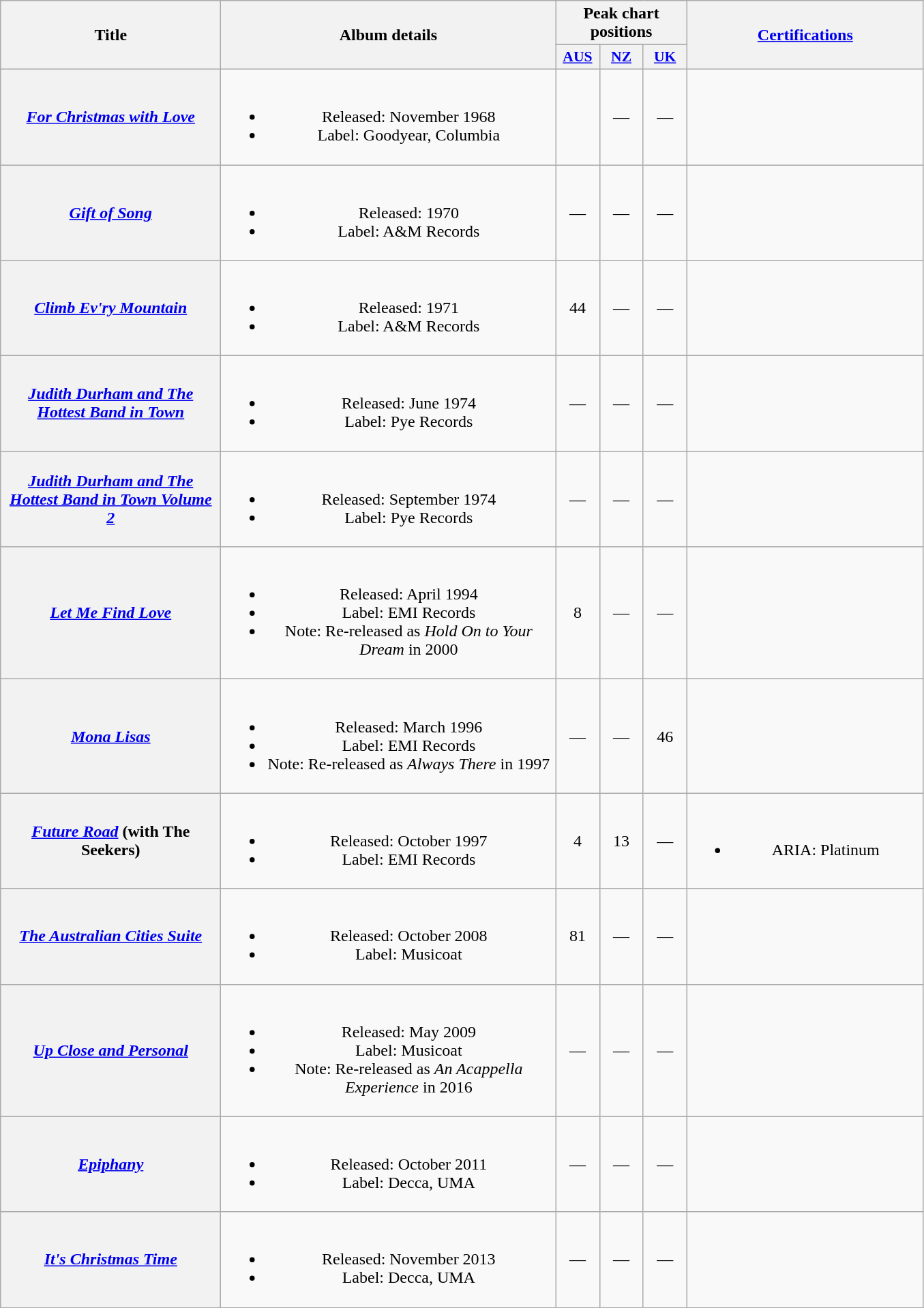<table class="wikitable plainrowheaders" style="text-align:center;">
<tr>
<th scope="col" rowspan="2" style="width:13em;">Title</th>
<th scope="col" rowspan="2" style="width:20em;">Album details</th>
<th scope="col" colspan="3">Peak chart positions</th>
<th scope="col" rowspan="2" style="width:14em;"><a href='#'>Certifications</a></th>
</tr>
<tr>
<th scope="col" style="width:2.5em;font-size:90%;"><a href='#'>AUS</a><br></th>
<th scope="col" style="width:2.5em;font-size:90%;"><a href='#'>NZ</a><br></th>
<th scope="col" style="width:2.5em;font-size:90%;"><a href='#'>UK</a><br></th>
</tr>
<tr>
<th scope="row"><em><a href='#'>For Christmas with Love</a></em></th>
<td><br><ul><li>Released: November 1968</li><li>Label: Goodyear, Columbia</li></ul></td>
<td></td>
<td>—</td>
<td>—</td>
<td></td>
</tr>
<tr>
<th scope="row"><em><a href='#'>Gift of Song</a></em></th>
<td><br><ul><li>Released: 1970</li><li>Label: A&M Records</li></ul></td>
<td>—</td>
<td>—</td>
<td>—</td>
<td></td>
</tr>
<tr>
<th scope="row"><em><a href='#'>Climb Ev'ry Mountain</a></em></th>
<td><br><ul><li>Released: 1971</li><li>Label: A&M Records</li></ul></td>
<td>44</td>
<td>—</td>
<td>—</td>
<td></td>
</tr>
<tr>
<th scope="row"><em><a href='#'>Judith Durham and The Hottest Band in Town</a></em></th>
<td><br><ul><li>Released: June 1974</li><li>Label: Pye Records</li></ul></td>
<td>—</td>
<td>—</td>
<td>—</td>
<td></td>
</tr>
<tr>
<th scope="row"><em><a href='#'>Judith Durham and The Hottest Band in Town Volume 2</a></em></th>
<td><br><ul><li>Released: September 1974</li><li>Label: Pye Records</li></ul></td>
<td>—</td>
<td>—</td>
<td>—</td>
<td></td>
</tr>
<tr>
<th scope="row"><em><a href='#'>Let Me Find Love</a></em></th>
<td><br><ul><li>Released: April 1994</li><li>Label: EMI Records</li><li>Note: Re-released as <em>Hold On to Your Dream</em> in 2000</li></ul></td>
<td>8</td>
<td>—</td>
<td>—</td>
<td></td>
</tr>
<tr>
<th scope="row"><em><a href='#'>Mona Lisas</a></em></th>
<td><br><ul><li>Released: March 1996</li><li>Label: EMI Records</li><li>Note: Re-released as <em>Always There</em> in 1997</li></ul></td>
<td>—</td>
<td>—</td>
<td>46</td>
<td></td>
</tr>
<tr>
<th scope="row"><em><a href='#'>Future Road</a></em> (with The Seekers)</th>
<td><br><ul><li>Released: October 1997</li><li>Label: EMI Records</li></ul></td>
<td>4</td>
<td>13</td>
<td>—</td>
<td><br><ul><li>ARIA: Platinum</li></ul></td>
</tr>
<tr>
<th scope="row"><em><a href='#'>The Australian Cities Suite</a></em></th>
<td><br><ul><li>Released: October 2008</li><li>Label: Musicoat</li></ul></td>
<td>81</td>
<td>—</td>
<td>—</td>
<td></td>
</tr>
<tr>
<th scope="row"><em><a href='#'>Up Close and Personal</a></em></th>
<td><br><ul><li>Released: May 2009</li><li>Label: Musicoat</li><li>Note: Re-released as <em>An Acappella Experience</em>  in 2016</li></ul></td>
<td>—</td>
<td>—</td>
<td>—</td>
<td></td>
</tr>
<tr>
<th scope="row"><em><a href='#'>Epiphany</a></em></th>
<td><br><ul><li>Released: October 2011</li><li>Label: Decca, UMA</li></ul></td>
<td>—</td>
<td>—</td>
<td>—</td>
<td></td>
</tr>
<tr>
<th scope="row"><em><a href='#'>It's Christmas Time</a></em></th>
<td><br><ul><li>Released: November 2013</li><li>Label: Decca, UMA</li></ul></td>
<td>—</td>
<td>—</td>
<td>—</td>
<td></td>
</tr>
</table>
